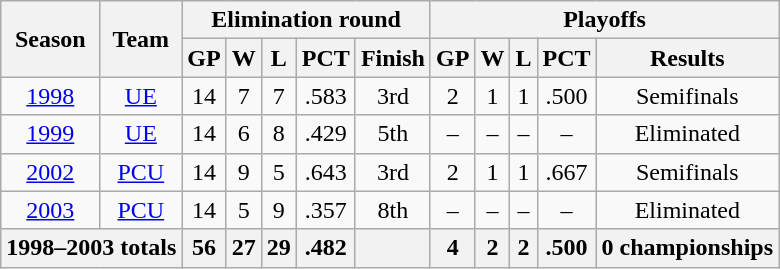<table class=wikitable style="text-align:center">
<tr>
<th rowspan=2>Season</th>
<th rowspan="2">Team</th>
<th colspan="5">Elimination round</th>
<th colspan="5">Playoffs</th>
</tr>
<tr>
<th>GP</th>
<th>W</th>
<th>L</th>
<th>PCT</th>
<th>Finish</th>
<th>GP</th>
<th>W</th>
<th>L</th>
<th>PCT</th>
<th>Results</th>
</tr>
<tr>
<td><a href='#'>1998</a></td>
<td><a href='#'>UE</a></td>
<td>14</td>
<td>7</td>
<td>7</td>
<td>.583</td>
<td>3rd</td>
<td>2</td>
<td>1</td>
<td>1</td>
<td>.500</td>
<td>Semifinals</td>
</tr>
<tr>
<td><a href='#'>1999</a></td>
<td><a href='#'>UE</a></td>
<td>14</td>
<td>6</td>
<td>8</td>
<td>.429</td>
<td>5th</td>
<td>–</td>
<td>–</td>
<td>–</td>
<td>–</td>
<td>Eliminated</td>
</tr>
<tr>
<td><a href='#'>2002</a></td>
<td><a href='#'>PCU</a></td>
<td>14</td>
<td>9</td>
<td>5</td>
<td>.643</td>
<td>3rd</td>
<td>2</td>
<td>1</td>
<td>1</td>
<td>.667</td>
<td>Semifinals</td>
</tr>
<tr>
<td><a href='#'>2003</a></td>
<td><a href='#'>PCU</a></td>
<td>14</td>
<td>5</td>
<td>9</td>
<td>.357</td>
<td>8th</td>
<td>–</td>
<td>–</td>
<td>–</td>
<td>–</td>
<td>Eliminated</td>
</tr>
<tr>
<th colspan="2">1998–2003 totals</th>
<th>56</th>
<th>27</th>
<th>29</th>
<th>.482</th>
<th></th>
<th>4</th>
<th>2</th>
<th>2</th>
<th>.500</th>
<th>0 championships</th>
</tr>
</table>
